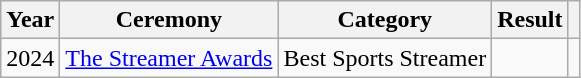<table class="wikitable" style="text-align:center;">
<tr>
<th>Year</th>
<th>Ceremony</th>
<th>Category</th>
<th>Result</th>
<th></th>
</tr>
<tr>
<td>2024</td>
<td><a href='#'>The Streamer Awards</a></td>
<td>Best Sports Streamer</td>
<td></td>
<td></td>
</tr>
</table>
